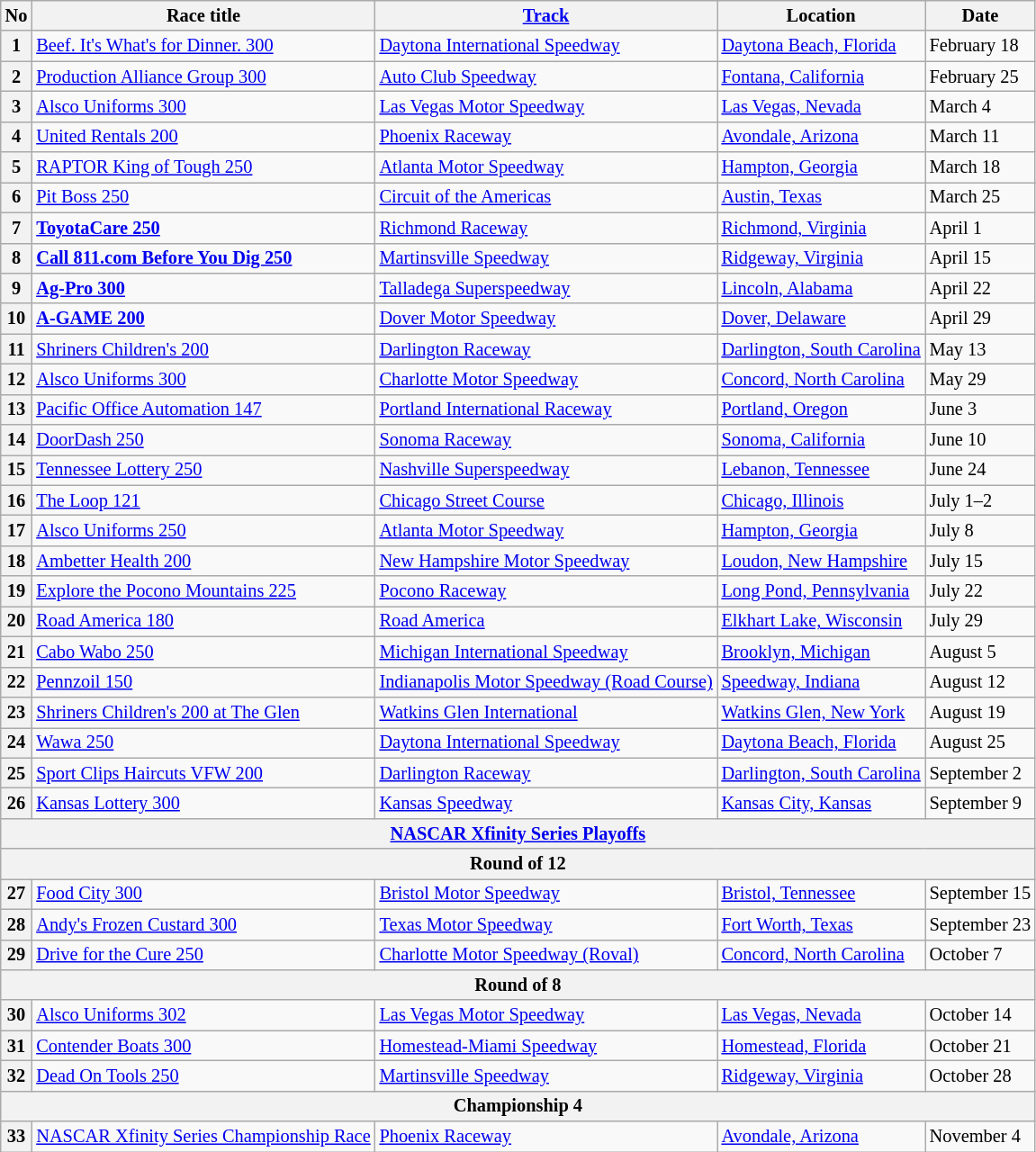<table class="wikitable" style="font-size:85%">
<tr>
<th>No</th>
<th>Race title</th>
<th><a href='#'>Track</a></th>
<th>Location</th>
<th>Date</th>
</tr>
<tr>
<th>1</th>
<td><a href='#'>Beef. It's What's for Dinner. 300</a></td>
<td> <a href='#'>Daytona International Speedway</a></td>
<td><a href='#'>Daytona Beach, Florida</a></td>
<td>February 18</td>
</tr>
<tr>
<th>2</th>
<td><a href='#'>Production Alliance Group 300</a></td>
<td> <a href='#'>Auto Club Speedway</a></td>
<td><a href='#'>Fontana, California</a></td>
<td>February 25</td>
</tr>
<tr>
<th>3</th>
<td><a href='#'>Alsco Uniforms 300</a></td>
<td> <a href='#'>Las Vegas Motor Speedway</a></td>
<td><a href='#'>Las Vegas, Nevada</a></td>
<td>March 4</td>
</tr>
<tr>
<th>4</th>
<td><a href='#'>United Rentals 200</a></td>
<td> <a href='#'>Phoenix Raceway</a></td>
<td><a href='#'>Avondale, Arizona</a></td>
<td>March 11</td>
</tr>
<tr>
<th>5</th>
<td><a href='#'>RAPTOR King of Tough 250</a></td>
<td> <a href='#'>Atlanta Motor Speedway</a></td>
<td><a href='#'>Hampton, Georgia</a></td>
<td>March 18</td>
</tr>
<tr>
<th>6</th>
<td><a href='#'>Pit Boss 250</a></td>
<td> <a href='#'>Circuit of the Americas</a></td>
<td><a href='#'>Austin, Texas</a></td>
<td>March 25</td>
</tr>
<tr>
<th>7</th>
<td><strong><a href='#'>ToyotaCare 250</a></strong></td>
<td> <a href='#'>Richmond Raceway</a></td>
<td><a href='#'>Richmond, Virginia</a></td>
<td>April 1</td>
</tr>
<tr>
<th>8</th>
<td><strong><a href='#'>Call 811.com Before You Dig 250</a></strong></td>
<td> <a href='#'>Martinsville Speedway</a></td>
<td><a href='#'>Ridgeway, Virginia</a></td>
<td>April 15</td>
</tr>
<tr>
<th>9</th>
<td><strong><a href='#'>Ag-Pro 300</a></strong></td>
<td> <a href='#'>Talladega Superspeedway</a></td>
<td><a href='#'>Lincoln, Alabama</a></td>
<td>April 22</td>
</tr>
<tr>
<th>10</th>
<td><strong><a href='#'>A-GAME 200</a></strong></td>
<td> <a href='#'>Dover Motor Speedway</a></td>
<td><a href='#'>Dover, Delaware</a></td>
<td>April 29</td>
</tr>
<tr>
<th>11</th>
<td><a href='#'>Shriners Children's 200</a></td>
<td> <a href='#'>Darlington Raceway</a></td>
<td><a href='#'>Darlington, South Carolina</a></td>
<td>May 13</td>
</tr>
<tr>
<th>12</th>
<td><a href='#'>Alsco Uniforms 300</a></td>
<td> <a href='#'>Charlotte Motor Speedway</a></td>
<td><a href='#'>Concord, North Carolina</a></td>
<td>May 29</td>
</tr>
<tr>
<th>13</th>
<td><a href='#'>Pacific Office Automation 147</a></td>
<td> <a href='#'>Portland International Raceway</a></td>
<td><a href='#'>Portland, Oregon</a></td>
<td>June 3</td>
</tr>
<tr>
<th>14</th>
<td><a href='#'>DoorDash 250</a></td>
<td> <a href='#'>Sonoma Raceway</a></td>
<td><a href='#'>Sonoma, California</a></td>
<td>June 10</td>
</tr>
<tr>
<th>15</th>
<td><a href='#'>Tennessee Lottery 250</a></td>
<td> <a href='#'>Nashville Superspeedway</a></td>
<td><a href='#'>Lebanon, Tennessee</a></td>
<td>June 24</td>
</tr>
<tr>
<th>16</th>
<td><a href='#'>The Loop 121</a></td>
<td> <a href='#'>Chicago Street Course</a></td>
<td><a href='#'>Chicago, Illinois</a></td>
<td>July 1–2</td>
</tr>
<tr>
<th>17</th>
<td><a href='#'>Alsco Uniforms 250</a></td>
<td> <a href='#'>Atlanta Motor Speedway</a></td>
<td><a href='#'>Hampton, Georgia</a></td>
<td>July 8</td>
</tr>
<tr>
<th>18</th>
<td><a href='#'>Ambetter Health 200</a></td>
<td> <a href='#'>New Hampshire Motor Speedway</a></td>
<td><a href='#'>Loudon, New Hampshire</a></td>
<td>July 15</td>
</tr>
<tr>
<th>19</th>
<td><a href='#'>Explore the Pocono Mountains 225</a></td>
<td> <a href='#'>Pocono Raceway</a></td>
<td><a href='#'>Long Pond, Pennsylvania</a></td>
<td>July 22</td>
</tr>
<tr>
<th>20</th>
<td><a href='#'>Road America 180</a></td>
<td> <a href='#'>Road America</a></td>
<td><a href='#'>Elkhart Lake, Wisconsin</a></td>
<td>July 29</td>
</tr>
<tr>
<th>21</th>
<td><a href='#'>Cabo Wabo 250</a></td>
<td> <a href='#'>Michigan International Speedway</a></td>
<td><a href='#'>Brooklyn, Michigan</a></td>
<td>August 5</td>
</tr>
<tr>
<th>22</th>
<td><a href='#'>Pennzoil 150</a></td>
<td> <a href='#'>Indianapolis Motor Speedway (Road Course)</a></td>
<td><a href='#'>Speedway, Indiana</a></td>
<td>August 12</td>
</tr>
<tr>
<th>23</th>
<td><a href='#'>Shriners Children's 200 at The Glen</a></td>
<td> <a href='#'>Watkins Glen International</a></td>
<td><a href='#'>Watkins Glen, New York</a></td>
<td>August 19</td>
</tr>
<tr>
<th>24</th>
<td><a href='#'>Wawa 250</a></td>
<td> <a href='#'>Daytona International Speedway</a></td>
<td><a href='#'>Daytona Beach, Florida</a></td>
<td>August 25</td>
</tr>
<tr>
<th>25</th>
<td><a href='#'>Sport Clips Haircuts VFW 200</a></td>
<td> <a href='#'>Darlington Raceway</a></td>
<td><a href='#'>Darlington, South Carolina</a></td>
<td>September 2</td>
</tr>
<tr>
<th>26</th>
<td><a href='#'>Kansas Lottery 300</a></td>
<td> <a href='#'>Kansas Speedway</a></td>
<td><a href='#'>Kansas City, Kansas</a></td>
<td>September 9</td>
</tr>
<tr>
<th colspan=5><a href='#'>NASCAR Xfinity Series Playoffs</a></th>
</tr>
<tr>
<th colspan=5>Round of 12</th>
</tr>
<tr>
<th>27</th>
<td><a href='#'>Food City 300</a></td>
<td> <a href='#'>Bristol Motor Speedway</a></td>
<td><a href='#'>Bristol, Tennessee</a></td>
<td>September 15</td>
</tr>
<tr>
<th>28</th>
<td><a href='#'>Andy's Frozen Custard 300</a></td>
<td> <a href='#'>Texas Motor Speedway</a></td>
<td><a href='#'>Fort Worth, Texas</a></td>
<td>September 23</td>
</tr>
<tr>
<th>29</th>
<td><a href='#'>Drive for the Cure 250</a></td>
<td> <a href='#'>Charlotte Motor Speedway (Roval)</a></td>
<td><a href='#'>Concord, North Carolina</a></td>
<td>October 7</td>
</tr>
<tr>
<th colspan=5>Round of 8</th>
</tr>
<tr>
<th>30</th>
<td><a href='#'>Alsco Uniforms 302</a></td>
<td> <a href='#'>Las Vegas Motor Speedway</a></td>
<td><a href='#'>Las Vegas, Nevada</a></td>
<td>October 14</td>
</tr>
<tr>
<th>31</th>
<td><a href='#'>Contender Boats 300</a></td>
<td> <a href='#'>Homestead-Miami Speedway</a></td>
<td><a href='#'>Homestead, Florida</a></td>
<td>October 21</td>
</tr>
<tr>
<th>32</th>
<td><a href='#'>Dead On Tools 250</a></td>
<td> <a href='#'>Martinsville Speedway</a></td>
<td><a href='#'>Ridgeway, Virginia</a></td>
<td>October 28</td>
</tr>
<tr>
<th colspan=5>Championship 4</th>
</tr>
<tr>
<th>33</th>
<td><a href='#'>NASCAR Xfinity Series Championship Race</a></td>
<td> <a href='#'>Phoenix Raceway</a></td>
<td><a href='#'>Avondale, Arizona</a></td>
<td>November 4</td>
</tr>
</table>
